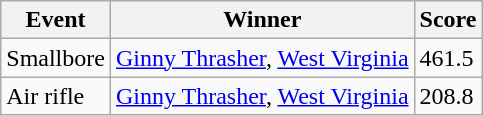<table class="wikitable sortable">
<tr>
<th>Event</th>
<th>Winner</th>
<th>Score</th>
</tr>
<tr>
<td>Smallbore</td>
<td><a href='#'>Ginny Thrasher</a>, <a href='#'>West Virginia</a></td>
<td>461.5</td>
</tr>
<tr>
<td>Air rifle</td>
<td><a href='#'>Ginny Thrasher</a>, <a href='#'>West Virginia</a></td>
<td>208.8</td>
</tr>
</table>
